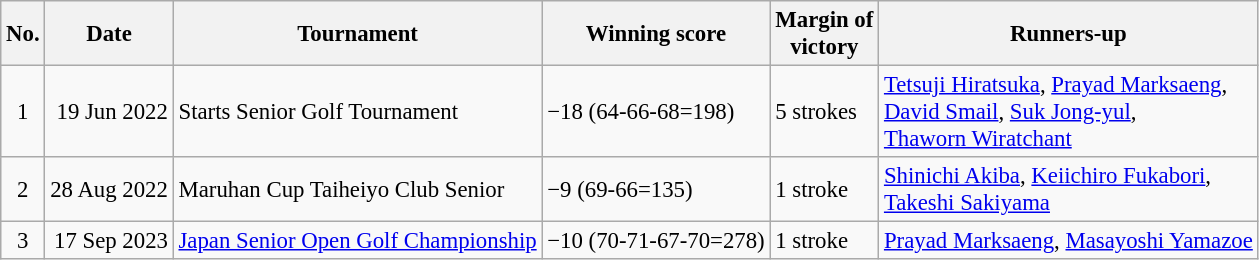<table class="wikitable" style="font-size:95%;">
<tr>
<th>No.</th>
<th>Date</th>
<th>Tournament</th>
<th>Winning score</th>
<th>Margin of<br>victory</th>
<th>Runners-up</th>
</tr>
<tr>
<td align=center>1</td>
<td align=right>19 Jun 2022</td>
<td>Starts Senior Golf Tournament</td>
<td>−18 (64-66-68=198)</td>
<td>5 strokes</td>
<td> <a href='#'>Tetsuji Hiratsuka</a>,  <a href='#'>Prayad Marksaeng</a>,<br> <a href='#'>David Smail</a>,  <a href='#'>Suk Jong-yul</a>,<br> <a href='#'>Thaworn Wiratchant</a></td>
</tr>
<tr>
<td align=center>2</td>
<td align=right>28 Aug 2022</td>
<td>Maruhan Cup Taiheiyo Club Senior</td>
<td>−9 (69-66=135)</td>
<td>1 stroke</td>
<td> <a href='#'>Shinichi Akiba</a>,  <a href='#'>Keiichiro Fukabori</a>,<br> <a href='#'>Takeshi Sakiyama</a></td>
</tr>
<tr>
<td align=center>3</td>
<td align=right>17 Sep 2023</td>
<td><a href='#'>Japan Senior Open Golf Championship</a></td>
<td>−10 (70-71-67-70=278)</td>
<td>1 stroke</td>
<td> <a href='#'>Prayad Marksaeng</a>,  <a href='#'>Masayoshi Yamazoe</a></td>
</tr>
</table>
